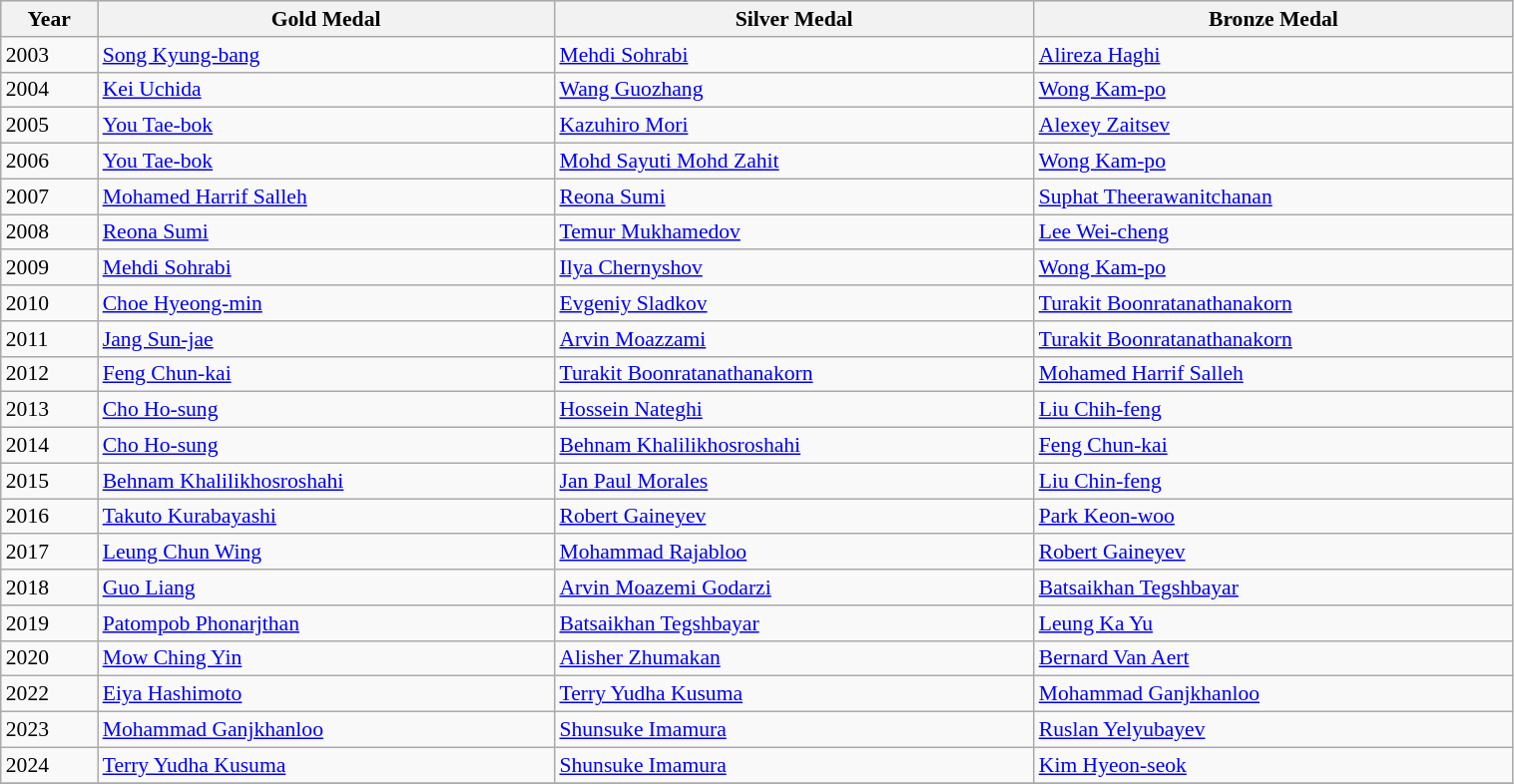<table class=wikitable style="font-size:90%" width="80%">
<tr style="background:#ccccff;">
<th>Year</th>
<th> <strong>Gold Medal</strong></th>
<th> <strong>Silver Medal</strong></th>
<th> <strong>Bronze Medal</strong></th>
</tr>
<tr>
<td>2003</td>
<td> <a href='#'>Song Kyung-bang</a></td>
<td> <a href='#'>Mehdi Sohrabi</a></td>
<td> <a href='#'>Alireza Haghi</a></td>
</tr>
<tr>
<td>2004</td>
<td> <a href='#'>Kei Uchida</a></td>
<td> <a href='#'>Wang Guozhang</a></td>
<td> <a href='#'>Wong Kam-po</a></td>
</tr>
<tr>
<td>2005</td>
<td> <a href='#'>You Tae-bok</a></td>
<td> <a href='#'>Kazuhiro Mori</a></td>
<td> <a href='#'>Alexey Zaitsev</a></td>
</tr>
<tr>
<td>2006</td>
<td> <a href='#'>You Tae-bok</a></td>
<td> <a href='#'>Mohd Sayuti Mohd Zahit</a></td>
<td> <a href='#'>Wong Kam-po</a></td>
</tr>
<tr>
<td>2007</td>
<td> <a href='#'>Mohamed Harrif Salleh</a></td>
<td> <a href='#'>Reona Sumi</a></td>
<td> <a href='#'>Suphat Theerawanitchanan</a></td>
</tr>
<tr>
<td>2008</td>
<td> <a href='#'>Reona Sumi</a></td>
<td> <a href='#'>Temur Mukhamedov</a></td>
<td> <a href='#'>Lee Wei-cheng</a></td>
</tr>
<tr>
<td>2009</td>
<td> <a href='#'>Mehdi Sohrabi</a></td>
<td> <a href='#'>Ilya Chernyshov</a></td>
<td> <a href='#'>Wong Kam-po</a></td>
</tr>
<tr>
<td>2010</td>
<td> <a href='#'>Choe Hyeong-min</a></td>
<td> <a href='#'>Evgeniy Sladkov</a></td>
<td> <a href='#'>Turakit Boonratanathanakorn</a></td>
</tr>
<tr>
<td>2011</td>
<td> <a href='#'>Jang Sun-jae</a></td>
<td> <a href='#'>Arvin Moazzami</a></td>
<td> <a href='#'>Turakit Boonratanathanakorn</a></td>
</tr>
<tr>
<td>2012</td>
<td> <a href='#'>Feng Chun-kai</a></td>
<td> <a href='#'>Turakit Boonratanathanakorn</a></td>
<td> <a href='#'>Mohamed Harrif Salleh</a></td>
</tr>
<tr>
<td>2013</td>
<td> <a href='#'>Cho Ho-sung</a></td>
<td> <a href='#'>Hossein Nateghi</a></td>
<td> <a href='#'>Liu Chih-feng</a></td>
</tr>
<tr>
<td>2014</td>
<td> <a href='#'>Cho Ho-sung</a></td>
<td> <a href='#'>Behnam Khalilikhosroshahi</a></td>
<td> <a href='#'>Feng Chun-kai</a></td>
</tr>
<tr>
<td>2015</td>
<td> <a href='#'>Behnam Khalilikhosroshahi</a></td>
<td> <a href='#'>Jan Paul Morales</a></td>
<td> <a href='#'>Liu Chin-feng</a></td>
</tr>
<tr>
<td>2016</td>
<td> <a href='#'>Takuto Kurabayashi</a></td>
<td> <a href='#'>Robert Gaineyev</a></td>
<td> <a href='#'>Park Keon-woo</a></td>
</tr>
<tr>
<td>2017</td>
<td> <a href='#'>Leung Chun Wing</a></td>
<td> <a href='#'>Mohammad Rajabloo</a></td>
<td> <a href='#'>Robert Gaineyev</a></td>
</tr>
<tr>
<td>2018</td>
<td> <a href='#'>Guo Liang</a></td>
<td> <a href='#'>Arvin Moazemi Godarzi</a></td>
<td> <a href='#'>Batsaikhan Tegshbayar</a></td>
</tr>
<tr>
<td>2019</td>
<td> <a href='#'>Patompob Phonarjthan</a></td>
<td> <a href='#'>Batsaikhan Tegshbayar</a></td>
<td> <a href='#'>Leung Ka Yu</a></td>
</tr>
<tr>
<td>2020</td>
<td> <a href='#'>Mow Ching Yin</a></td>
<td> <a href='#'>Alisher Zhumakan</a></td>
<td> <a href='#'>Bernard Van Aert</a></td>
</tr>
<tr>
<td>2022</td>
<td> <a href='#'>Eiya Hashimoto</a></td>
<td> <a href='#'>Terry Yudha Kusuma</a></td>
<td> <a href='#'>Mohammad Ganjkhanloo</a></td>
</tr>
<tr>
<td>2023</td>
<td> <a href='#'>Mohammad Ganjkhanloo</a></td>
<td> <a href='#'>Shunsuke Imamura</a></td>
<td> <a href='#'>Ruslan Yelyubayev</a></td>
</tr>
<tr>
<td>2024</td>
<td> <a href='#'>Terry Yudha Kusuma</a></td>
<td> <a href='#'>Shunsuke Imamura</a></td>
<td> <a href='#'>Kim Hyeon-seok</a></td>
</tr>
<tr>
</tr>
</table>
